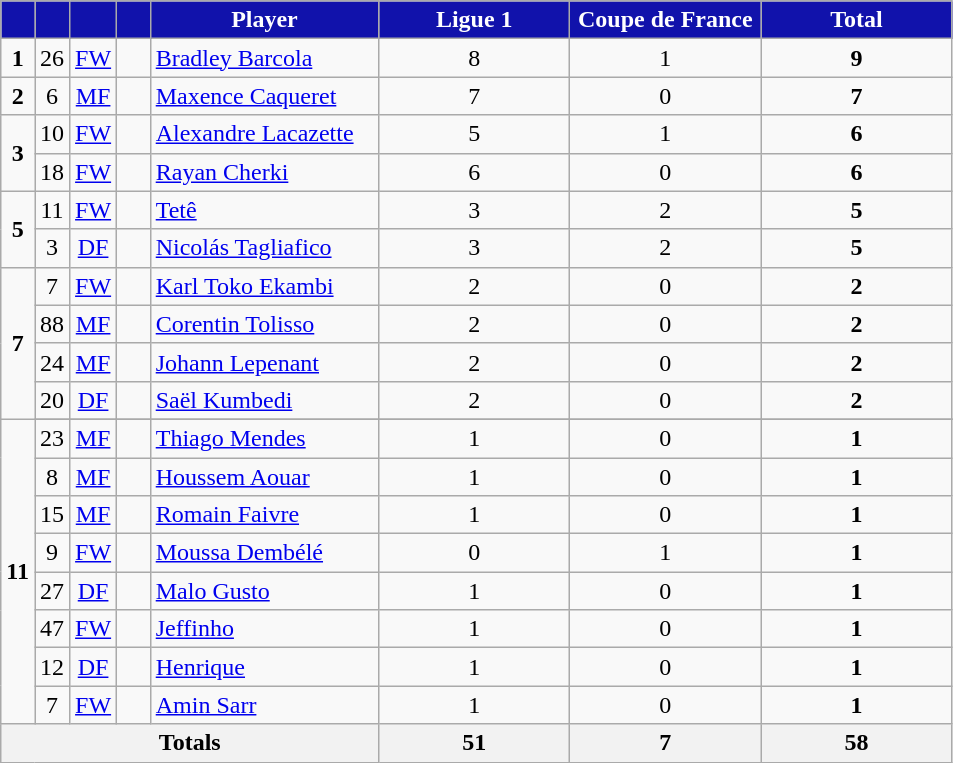<table class="wikitable"; style="text-align:center">
<tr>
<th style="background:#1112AB; color:white; width:15px"></th>
<th style="background:#1112AB; color:white; width:15px"></th>
<th style="background:#1112AB; color:white; width:15px"></th>
<th style="background:#1112AB; color:white; width:15px"></th>
<th style="background:#1112AB; color:white; width:145px">Player</th>
<th style="background:#1112AB; color:white; width:120px">Ligue 1</th>
<th style="background:#1112AB; color:white; width:120px">Coupe de France</th>
<th style="background:#1112AB; color:white; width:120px">Total</th>
</tr>
<tr>
<td><strong>1</strong></td>
<td>26</td>
<td><a href='#'>FW</a></td>
<td></td>
<td align=left><a href='#'>Bradley Barcola</a></td>
<td>8</td>
<td>1</td>
<td><strong>9</strong></td>
</tr>
<tr>
<td><strong>2</strong></td>
<td>6</td>
<td><a href='#'>MF</a></td>
<td></td>
<td align=left><a href='#'>Maxence Caqueret</a></td>
<td>7</td>
<td>0</td>
<td><strong>7</strong></td>
</tr>
<tr>
<td rowspan=2><strong>3</strong></td>
<td>10</td>
<td><a href='#'>FW</a></td>
<td></td>
<td align=left><a href='#'>Alexandre Lacazette</a></td>
<td>5</td>
<td>1</td>
<td><strong>6</strong></td>
</tr>
<tr>
<td>18</td>
<td><a href='#'>FW</a></td>
<td></td>
<td align=left><a href='#'>Rayan Cherki</a></td>
<td>6</td>
<td>0</td>
<td><strong>6</strong></td>
</tr>
<tr>
<td rowspan=2><strong>5</strong></td>
<td>11</td>
<td><a href='#'>FW</a></td>
<td></td>
<td align=left><a href='#'>Tetê</a></td>
<td>3</td>
<td>2</td>
<td><strong>5</strong></td>
</tr>
<tr>
<td>3</td>
<td><a href='#'>DF</a></td>
<td></td>
<td align=left><a href='#'>Nicolás Tagliafico</a></td>
<td>3</td>
<td>2</td>
<td><strong>5</strong></td>
</tr>
<tr>
<td rowspan=4><strong>7</strong></td>
<td>7</td>
<td><a href='#'>FW</a></td>
<td></td>
<td align=left><a href='#'>Karl Toko Ekambi</a></td>
<td>2</td>
<td>0</td>
<td><strong>2</strong></td>
</tr>
<tr>
<td>88</td>
<td><a href='#'>MF</a></td>
<td></td>
<td align=left><a href='#'>Corentin Tolisso</a></td>
<td>2</td>
<td>0</td>
<td><strong>2</strong></td>
</tr>
<tr>
<td>24</td>
<td><a href='#'>MF</a></td>
<td></td>
<td align=left><a href='#'>Johann Lepenant</a></td>
<td>2</td>
<td>0</td>
<td><strong>2</strong></td>
</tr>
<tr>
<td>20</td>
<td><a href='#'>DF</a></td>
<td></td>
<td align=left><a href='#'>Saël Kumbedi</a></td>
<td>2</td>
<td>0</td>
<td><strong>2</strong></td>
</tr>
<tr>
<td rowspan=9><strong>11</strong></td>
</tr>
<tr>
<td>23</td>
<td><a href='#'>MF</a></td>
<td></td>
<td align=left><a href='#'>Thiago Mendes</a></td>
<td>1</td>
<td>0</td>
<td><strong>1</strong></td>
</tr>
<tr>
<td>8</td>
<td><a href='#'>MF</a></td>
<td></td>
<td align=left><a href='#'>Houssem Aouar</a></td>
<td>1</td>
<td>0</td>
<td><strong>1</strong></td>
</tr>
<tr>
<td>15</td>
<td><a href='#'>MF</a></td>
<td></td>
<td align=left><a href='#'>Romain Faivre</a></td>
<td>1</td>
<td>0</td>
<td><strong>1</strong></td>
</tr>
<tr>
<td>9</td>
<td><a href='#'>FW</a></td>
<td></td>
<td align=left><a href='#'>Moussa Dembélé</a></td>
<td>0</td>
<td>1</td>
<td><strong>1</strong></td>
</tr>
<tr>
<td>27</td>
<td><a href='#'>DF</a></td>
<td></td>
<td align=left><a href='#'>Malo Gusto</a></td>
<td>1</td>
<td>0</td>
<td><strong>1</strong></td>
</tr>
<tr>
<td>47</td>
<td><a href='#'>FW</a></td>
<td></td>
<td align=left><a href='#'>Jeffinho</a></td>
<td>1</td>
<td>0</td>
<td><strong>1</strong></td>
</tr>
<tr>
<td>12</td>
<td><a href='#'>DF</a></td>
<td></td>
<td align=left><a href='#'>Henrique</a></td>
<td>1</td>
<td>0</td>
<td><strong>1</strong></td>
</tr>
<tr>
<td>7</td>
<td><a href='#'>FW</a></td>
<td></td>
<td align=left><a href='#'>Amin Sarr</a></td>
<td>1</td>
<td>0</td>
<td><strong>1</strong></td>
</tr>
<tr>
<th colspan=5><strong>Totals</strong></th>
<th><strong>51</strong></th>
<th><strong>7</strong></th>
<th><strong>58</strong></th>
</tr>
</table>
